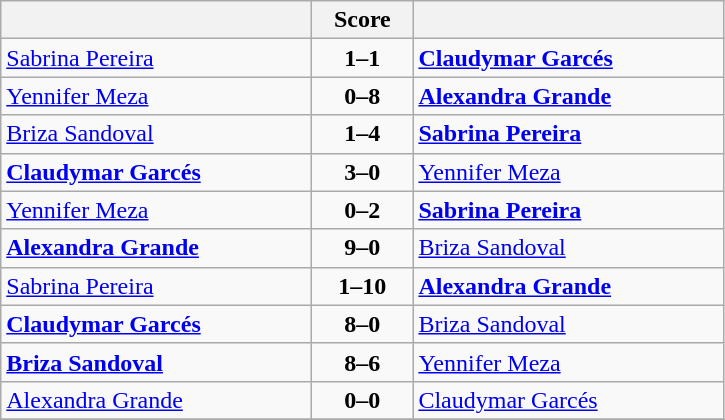<table class="wikitable" style="text-align: center; font-size:100% ">
<tr>
<th align="right" width="200"></th>
<th width="60">Score</th>
<th align="left" width="200"></th>
</tr>
<tr>
<td align=left> <a href='#'>Sabrina Pereira</a></td>
<td align=center><strong>1–1</strong></td>
<td align=left><strong> <a href='#'>Claudymar Garcés</a></strong></td>
</tr>
<tr>
<td align=left> <a href='#'>Yennifer Meza</a></td>
<td align=center><strong>0–8</strong></td>
<td align=left><strong> <a href='#'>Alexandra Grande</a></strong></td>
</tr>
<tr>
<td align=left> <a href='#'>Briza Sandoval</a></td>
<td align=center><strong>1–4</strong></td>
<td align=left><strong> <a href='#'>Sabrina Pereira</a></strong></td>
</tr>
<tr>
<td align=left><strong> <a href='#'>Claudymar Garcés</a></strong></td>
<td align=center><strong>3–0</strong></td>
<td align=left> <a href='#'>Yennifer Meza</a></td>
</tr>
<tr>
<td align=left> <a href='#'>Yennifer Meza</a></td>
<td align=center><strong>0–2</strong></td>
<td align=left><strong> <a href='#'>Sabrina Pereira</a></strong></td>
</tr>
<tr>
<td align=left><strong> <a href='#'>Alexandra Grande</a></strong></td>
<td align=center><strong>9–0</strong></td>
<td align=left> <a href='#'>Briza Sandoval</a></td>
</tr>
<tr>
<td align=left> <a href='#'>Sabrina Pereira</a></td>
<td align=center><strong>1–10</strong></td>
<td align=left><strong> <a href='#'>Alexandra Grande</a></strong></td>
</tr>
<tr>
<td align=left><strong> <a href='#'>Claudymar Garcés</a></strong></td>
<td align=center><strong>8–0</strong></td>
<td align=left> <a href='#'>Briza Sandoval</a></td>
</tr>
<tr>
<td align=left><strong> <a href='#'>Briza Sandoval</a></strong></td>
<td align=center><strong>8–6</strong></td>
<td align=left> <a href='#'>Yennifer Meza</a></td>
</tr>
<tr>
<td align=left> <a href='#'>Alexandra Grande</a></td>
<td align=center><strong>0–0</strong></td>
<td align=left> <a href='#'>Claudymar Garcés</a></td>
</tr>
<tr>
</tr>
</table>
